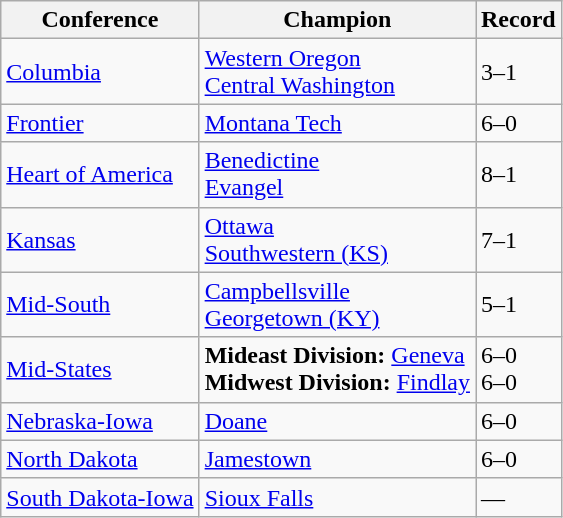<table class="wikitable">
<tr>
<th>Conference</th>
<th>Champion</th>
<th>Record</th>
</tr>
<tr>
<td><a href='#'>Columbia</a></td>
<td><a href='#'>Western Oregon</a><br><a href='#'>Central Washington</a></td>
<td>3–1</td>
</tr>
<tr>
<td><a href='#'>Frontier</a></td>
<td><a href='#'>Montana Tech</a></td>
<td>6–0</td>
</tr>
<tr>
<td><a href='#'>Heart of America</a></td>
<td><a href='#'>Benedictine</a><br><a href='#'>Evangel</a></td>
<td>8–1</td>
</tr>
<tr>
<td><a href='#'>Kansas</a></td>
<td><a href='#'>Ottawa</a><br><a href='#'>Southwestern (KS)</a></td>
<td>7–1</td>
</tr>
<tr>
<td><a href='#'>Mid-South</a></td>
<td><a href='#'>Campbellsville</a><br><a href='#'>Georgetown (KY)</a></td>
<td>5–1</td>
</tr>
<tr>
<td><a href='#'>Mid-States</a></td>
<td><strong>Mideast Division:</strong> <a href='#'>Geneva</a><br><strong>Midwest Division:</strong> <a href='#'>Findlay</a></td>
<td>6–0<br>6–0</td>
</tr>
<tr>
<td><a href='#'>Nebraska-Iowa</a></td>
<td><a href='#'>Doane</a></td>
<td>6–0</td>
</tr>
<tr>
<td><a href='#'>North Dakota</a></td>
<td><a href='#'>Jamestown</a></td>
<td>6–0</td>
</tr>
<tr>
<td><a href='#'>South Dakota-Iowa</a></td>
<td><a href='#'>Sioux Falls</a></td>
<td>—</td>
</tr>
</table>
